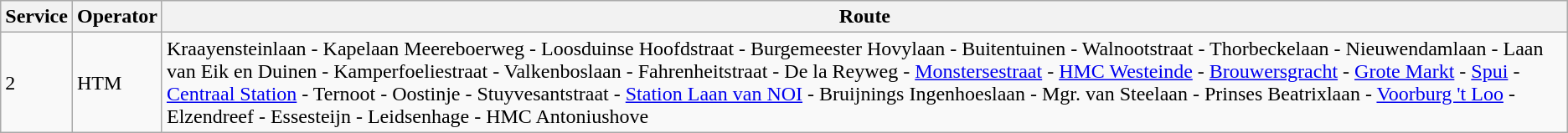<table class="wikitable vatop">
<tr>
<th>Service</th>
<th>Operator</th>
<th>Route</th>
</tr>
<tr>
<td>2</td>
<td>HTM</td>
<td>Kraayensteinlaan - Kapelaan Meereboerweg - Loosduinse Hoofdstraat - Burgemeester Hovylaan - Buitentuinen - Walnootstraat - Thorbeckelaan - Nieuwendamlaan - Laan van Eik en Duinen - Kamperfoeliestraat - Valkenboslaan - Fahrenheitstraat - De la Reyweg - <a href='#'>Monstersestraat</a> - <a href='#'>HMC Westeinde</a> - <a href='#'>Brouwersgracht</a> - <a href='#'>Grote Markt</a> - <a href='#'>Spui</a> - <a href='#'>Centraal Station</a> - Ternoot - Oostinje - Stuyvesantstraat - <a href='#'>Station Laan van NOI</a> - Bruijnings Ingenhoeslaan - Mgr. van Steelaan - Prinses Beatrixlaan - <a href='#'>Voorburg 't Loo</a> - Elzendreef - Essesteijn - Leidsenhage - HMC Antoniushove</td>
</tr>
</table>
